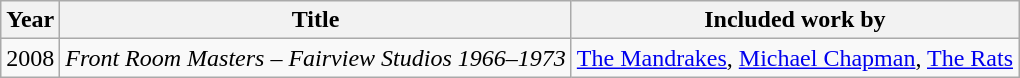<table class="wikitable">
<tr>
<th>Year</th>
<th>Title</th>
<th>Included work by</th>
</tr>
<tr>
<td>2008</td>
<td><em>Front Room Masters – Fairview Studios 1966–1973</em></td>
<td><a href='#'>The Mandrakes</a>, <a href='#'>Michael Chapman</a>, <a href='#'>The Rats</a></td>
</tr>
</table>
